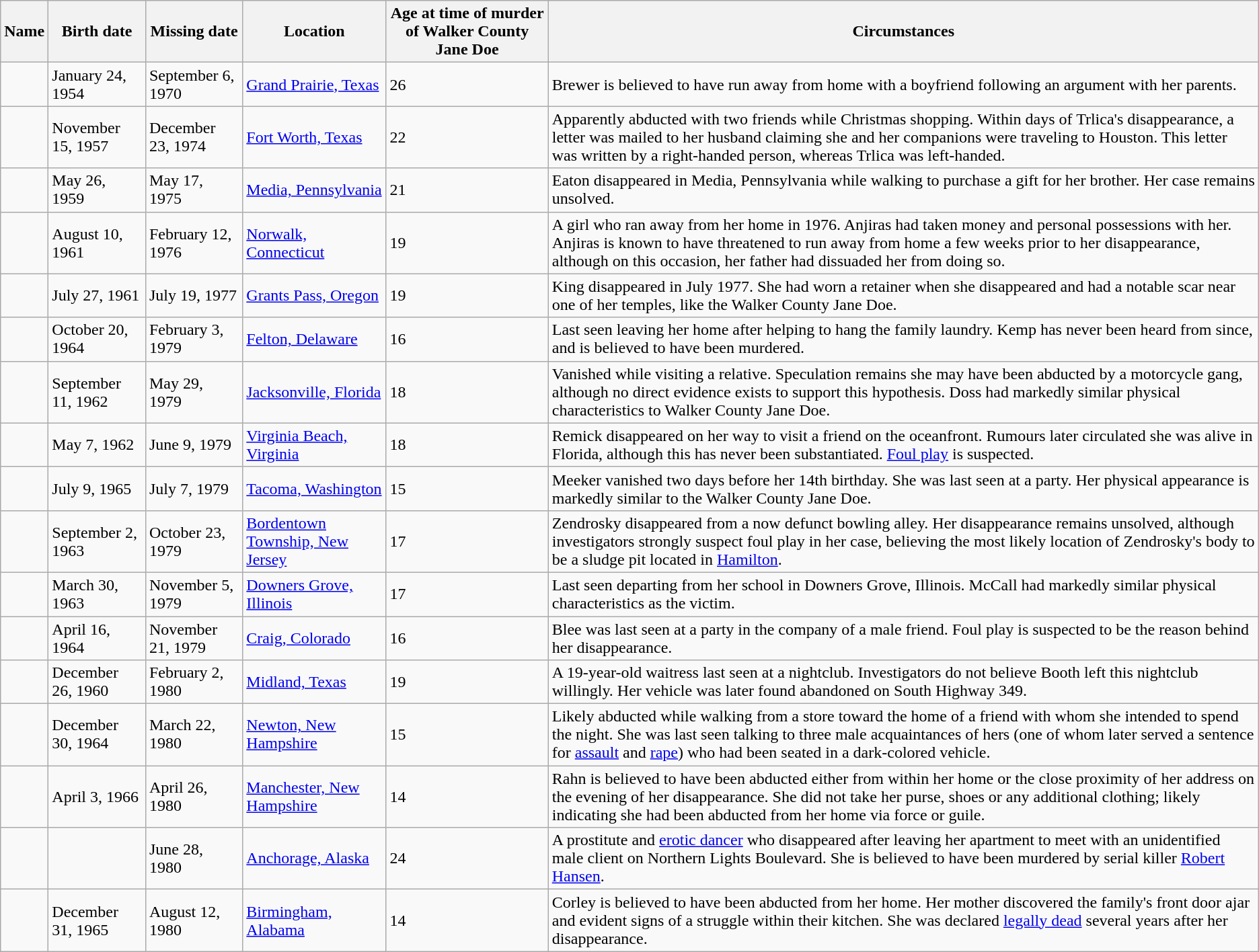<table class="wikitable sortable">
<tr>
<th>Name</th>
<th>Birth date</th>
<th>Missing date</th>
<th>Location</th>
<th>Age at time of murder of Walker County Jane Doe</th>
<th>Circumstances</th>
</tr>
<tr>
<td></td>
<td>January 24, 1954</td>
<td>September 6, 1970</td>
<td><a href='#'>Grand Prairie, Texas</a></td>
<td>26</td>
<td>Brewer is believed to have run away from home with a boyfriend following an argument with her parents.</td>
</tr>
<tr>
<td></td>
<td>November 15, 1957</td>
<td>December 23, 1974</td>
<td><a href='#'>Fort Worth, Texas</a></td>
<td>22</td>
<td>Apparently abducted with two friends while Christmas shopping. Within days of Trlica's disappearance, a letter was mailed to her husband claiming she and her companions were traveling to Houston. This letter was written by a right-handed person, whereas Trlica was left-handed.</td>
</tr>
<tr>
<td></td>
<td>May 26, 1959</td>
<td>May 17, 1975</td>
<td><a href='#'>Media, Pennsylvania</a></td>
<td>21</td>
<td>Eaton disappeared in Media, Pennsylvania while walking to purchase a gift for her brother. Her case remains unsolved.</td>
</tr>
<tr>
<td></td>
<td>August 10, 1961</td>
<td>February 12, 1976</td>
<td><a href='#'>Norwalk, Connecticut</a></td>
<td>19</td>
<td>A girl who ran away from her home in 1976. Anjiras had taken money and personal possessions with her. Anjiras is known to have threatened to run away from home a few weeks prior to her disappearance, although on this occasion, her father had dissuaded her from doing so.</td>
</tr>
<tr>
<td></td>
<td>July 27, 1961</td>
<td>July 19, 1977</td>
<td><a href='#'>Grants Pass, Oregon</a></td>
<td>19</td>
<td>King disappeared in July 1977. She had worn a retainer when she disappeared and had a notable scar near one of her temples, like the Walker County Jane Doe.</td>
</tr>
<tr>
<td></td>
<td>October 20, 1964</td>
<td>February 3, 1979</td>
<td><a href='#'>Felton, Delaware</a></td>
<td>16</td>
<td>Last seen leaving her home after helping to hang the family laundry. Kemp has never been heard from since, and is believed to have been murdered.</td>
</tr>
<tr>
<td></td>
<td>September 11, 1962</td>
<td>May 29, 1979</td>
<td><a href='#'>Jacksonville, Florida</a></td>
<td>18</td>
<td>Vanished while visiting a relative. Speculation remains she may have been abducted by a motorcycle gang, although no direct evidence exists to support this hypothesis. Doss had markedly similar physical characteristics to Walker County Jane Doe.</td>
</tr>
<tr>
<td></td>
<td>May 7, 1962</td>
<td>June 9, 1979</td>
<td><a href='#'>Virginia Beach, Virginia</a></td>
<td>18</td>
<td>Remick disappeared on her way to visit a friend on the oceanfront. Rumours later circulated she was alive in Florida, although this has never been substantiated. <a href='#'>Foul play</a> is suspected.</td>
</tr>
<tr>
<td></td>
<td>July 9, 1965</td>
<td>July 7, 1979</td>
<td><a href='#'>Tacoma, Washington</a></td>
<td>15</td>
<td>Meeker vanished two days before her 14th birthday. She was last seen at a party. Her physical appearance is markedly similar to the Walker County Jane Doe.</td>
</tr>
<tr>
<td></td>
<td>September 2, 1963</td>
<td>October 23, 1979</td>
<td><a href='#'>Bordentown Township, New Jersey</a></td>
<td>17</td>
<td>Zendrosky disappeared from a now defunct bowling alley. Her disappearance remains unsolved, although investigators strongly suspect foul play in her case, believing the most likely location of Zendrosky's body to be a sludge pit located in <a href='#'>Hamilton</a>.</td>
</tr>
<tr>
<td></td>
<td>March 30, 1963</td>
<td>November 5, 1979</td>
<td><a href='#'>Downers Grove, Illinois</a></td>
<td>17</td>
<td>Last seen departing from her school in Downers Grove, Illinois. McCall had markedly similar physical characteristics as the victim.</td>
</tr>
<tr>
<td></td>
<td>April 16, 1964</td>
<td>November 21, 1979</td>
<td><a href='#'>Craig, Colorado</a></td>
<td>16</td>
<td>Blee was last seen at a party in the company of a male friend. Foul play is suspected to be the reason behind her disappearance.</td>
</tr>
<tr>
<td></td>
<td>December 26, 1960</td>
<td>February 2, 1980</td>
<td><a href='#'>Midland, Texas</a></td>
<td>19</td>
<td>A 19-year-old waitress last seen at a nightclub. Investigators do not believe Booth left this nightclub willingly. Her vehicle was later found abandoned on South Highway 349.</td>
</tr>
<tr>
<td></td>
<td>December 30, 1964</td>
<td>March 22, 1980</td>
<td><a href='#'>Newton, New Hampshire</a></td>
<td>15</td>
<td>Likely abducted while walking from a store toward the home of a friend with whom she intended to spend the night. She was last seen talking to three male acquaintances of hers (one of whom later served a sentence for <a href='#'>assault</a> and <a href='#'>rape</a>) who had been seated in a dark-colored vehicle.</td>
</tr>
<tr>
<td></td>
<td>April 3, 1966</td>
<td>April 26, 1980</td>
<td><a href='#'>Manchester, New Hampshire</a></td>
<td>14</td>
<td>Rahn is believed to have been abducted either from within her home or the close proximity of her address on the evening of her disappearance. She did not take her purse, shoes or any additional clothing; likely indicating she had been abducted from her home via force or guile.</td>
</tr>
<tr>
<td></td>
<td></td>
<td>June 28, 1980</td>
<td><a href='#'>Anchorage, Alaska</a></td>
<td>24</td>
<td>A prostitute and <a href='#'>erotic dancer</a> who disappeared after leaving her apartment to meet with an unidentified male client on Northern Lights Boulevard. She is believed to have been murdered by serial killer <a href='#'>Robert Hansen</a>.</td>
</tr>
<tr>
<td></td>
<td>December 31, 1965</td>
<td>August 12, 1980</td>
<td><a href='#'>Birmingham, Alabama</a></td>
<td>14</td>
<td>Corley is believed to have been abducted from her home. Her mother discovered the family's front door ajar and evident signs of a struggle within their kitchen. She was declared <a href='#'>legally dead</a> several years after her disappearance.</td>
</tr>
</table>
